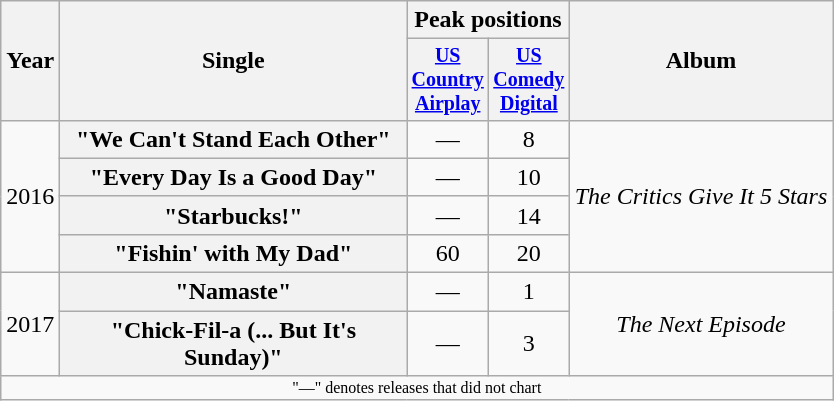<table class="wikitable plainrowheaders" style="text-align:center;">
<tr>
<th rowspan="2">Year</th>
<th rowspan="2" style="width:14em;">Single</th>
<th colspan="2">Peak positions</th>
<th rowspan="2">Album</th>
</tr>
<tr style="font-size:smaller;">
<th width="40"><a href='#'>US Country Airplay</a><br></th>
<th width="40"><a href='#'>US Comedy Digital</a><br></th>
</tr>
<tr>
<td rowspan="4">2016</td>
<th scope="row">"We Can't Stand Each Other"<br></th>
<td>—</td>
<td>8</td>
<td rowspan="4" align="left"><em>The Critics Give It 5 Stars</em></td>
</tr>
<tr>
<th scope="row">"Every Day Is a Good Day"</th>
<td>—</td>
<td>10</td>
</tr>
<tr>
<th scope="row">"Starbucks!"</th>
<td>—</td>
<td>14</td>
</tr>
<tr>
<th scope="row">"Fishin' with My Dad"</th>
<td>60</td>
<td>20</td>
</tr>
<tr>
<td rowspan="2">2017</td>
<th scope="row">"Namaste"</th>
<td>—</td>
<td>1</td>
<td rowspan="2"><em>The Next Episode</em></td>
</tr>
<tr>
<th scope="row">"Chick-Fil-a (... But It's Sunday)"</th>
<td>—</td>
<td>3</td>
</tr>
<tr>
<td colspan="5" style="font-size:8pt">"—" denotes releases that did not chart</td>
</tr>
</table>
